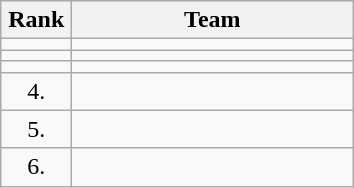<table class="wikitable" style="text-align: center;">
<tr>
<th width=40>Rank</th>
<th width=180>Team</th>
</tr>
<tr align=center>
<td></td>
<td style="text-align:left;"></td>
</tr>
<tr align=center>
<td></td>
<td style="text-align:left;"></td>
</tr>
<tr align=center>
<td></td>
<td style="text-align:left;"></td>
</tr>
<tr align=center>
<td>4.</td>
<td style="text-align:left;"></td>
</tr>
<tr align=center>
<td>5.</td>
<td style="text-align:left;"></td>
</tr>
<tr align=center>
<td>6.</td>
<td style="text-align:left;"></td>
</tr>
</table>
